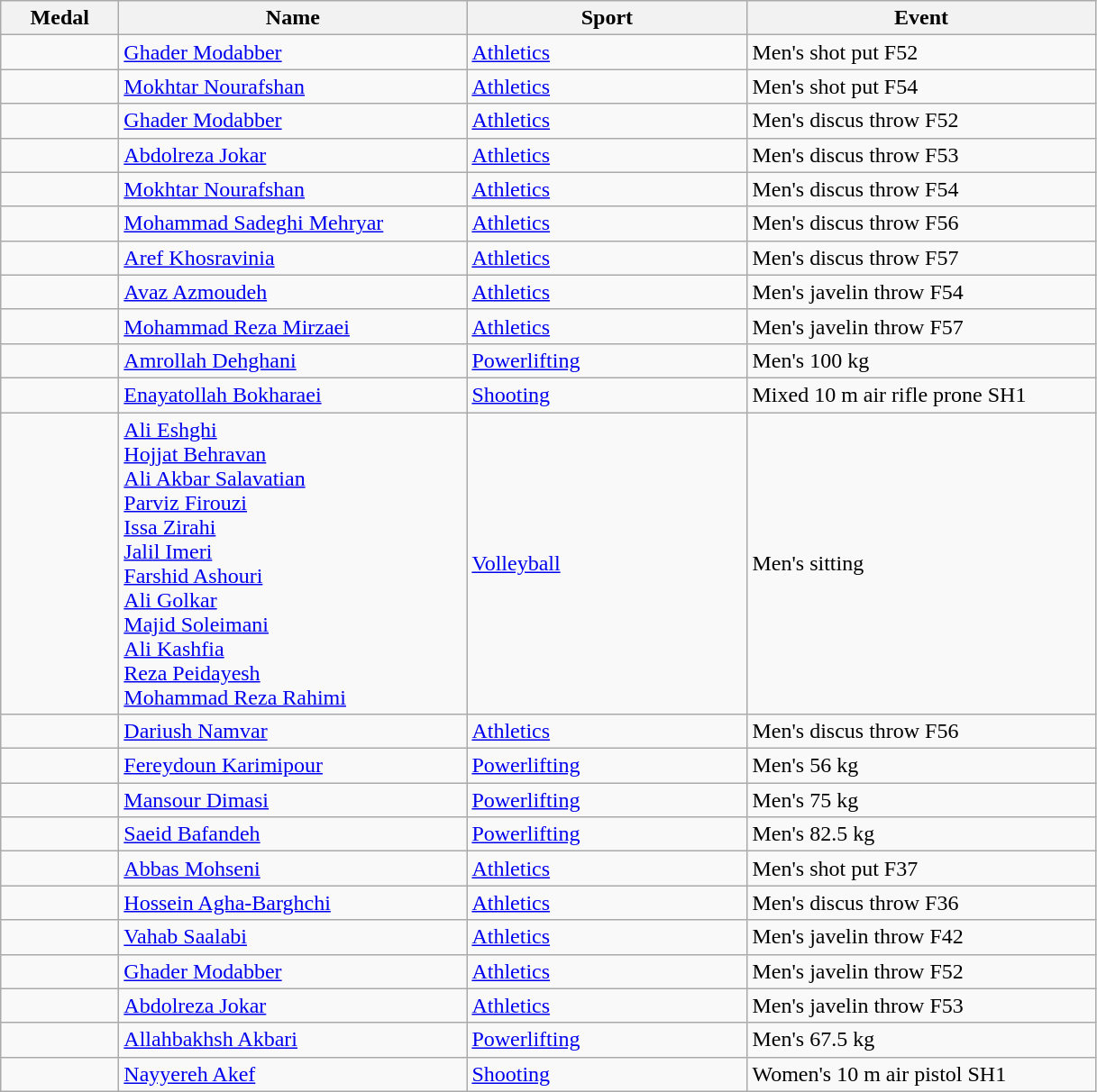<table class="wikitable" style="font-size:100%">
<tr>
<th width="80">Medal</th>
<th width="250">Name</th>
<th width="200">Sport</th>
<th width="250">Event</th>
</tr>
<tr>
<td></td>
<td><a href='#'>Ghader Modabber</a></td>
<td><a href='#'>Athletics</a></td>
<td>Men's shot put F52</td>
</tr>
<tr>
<td></td>
<td><a href='#'>Mokhtar Nourafshan</a></td>
<td><a href='#'>Athletics</a></td>
<td>Men's shot put F54</td>
</tr>
<tr>
<td></td>
<td><a href='#'>Ghader Modabber</a></td>
<td><a href='#'>Athletics</a></td>
<td>Men's discus throw F52</td>
</tr>
<tr>
<td></td>
<td><a href='#'>Abdolreza Jokar</a></td>
<td><a href='#'>Athletics</a></td>
<td>Men's discus throw F53</td>
</tr>
<tr>
<td></td>
<td><a href='#'>Mokhtar Nourafshan</a></td>
<td><a href='#'>Athletics</a></td>
<td>Men's discus throw F54</td>
</tr>
<tr>
<td></td>
<td><a href='#'>Mohammad Sadeghi Mehryar</a></td>
<td><a href='#'>Athletics</a></td>
<td>Men's discus throw F56</td>
</tr>
<tr>
<td></td>
<td><a href='#'>Aref Khosravinia</a></td>
<td><a href='#'>Athletics</a></td>
<td>Men's discus throw F57</td>
</tr>
<tr>
<td></td>
<td><a href='#'>Avaz Azmoudeh</a></td>
<td><a href='#'>Athletics</a></td>
<td>Men's javelin throw F54</td>
</tr>
<tr>
<td></td>
<td><a href='#'>Mohammad Reza Mirzaei</a></td>
<td><a href='#'>Athletics</a></td>
<td>Men's javelin throw F57</td>
</tr>
<tr>
<td></td>
<td><a href='#'>Amrollah Dehghani</a></td>
<td><a href='#'>Powerlifting</a></td>
<td>Men's 100 kg</td>
</tr>
<tr>
<td></td>
<td><a href='#'>Enayatollah Bokharaei</a></td>
<td><a href='#'>Shooting</a></td>
<td>Mixed 10 m air rifle prone SH1</td>
</tr>
<tr>
<td></td>
<td><a href='#'>Ali Eshghi</a><br><a href='#'>Hojjat Behravan</a><br><a href='#'>Ali Akbar Salavatian</a><br><a href='#'>Parviz Firouzi</a><br><a href='#'>Issa Zirahi</a><br><a href='#'>Jalil Imeri</a><br><a href='#'>Farshid Ashouri</a><br><a href='#'>Ali Golkar</a><br><a href='#'>Majid Soleimani</a><br><a href='#'>Ali Kashfia</a><br><a href='#'>Reza Peidayesh</a><br><a href='#'>Mohammad Reza Rahimi</a></td>
<td><a href='#'>Volleyball</a></td>
<td>Men's sitting</td>
</tr>
<tr>
<td></td>
<td><a href='#'>Dariush Namvar</a></td>
<td><a href='#'>Athletics</a></td>
<td>Men's discus throw F56</td>
</tr>
<tr>
<td></td>
<td><a href='#'>Fereydoun Karimipour</a></td>
<td><a href='#'>Powerlifting</a></td>
<td>Men's 56 kg</td>
</tr>
<tr>
<td></td>
<td><a href='#'>Mansour Dimasi</a></td>
<td><a href='#'>Powerlifting</a></td>
<td>Men's 75 kg</td>
</tr>
<tr>
<td></td>
<td><a href='#'>Saeid Bafandeh</a></td>
<td><a href='#'>Powerlifting</a></td>
<td>Men's 82.5 kg</td>
</tr>
<tr>
<td></td>
<td><a href='#'>Abbas Mohseni</a></td>
<td><a href='#'>Athletics</a></td>
<td>Men's shot put F37</td>
</tr>
<tr>
<td></td>
<td><a href='#'>Hossein Agha-Barghchi</a></td>
<td><a href='#'>Athletics</a></td>
<td>Men's discus throw F36</td>
</tr>
<tr>
<td></td>
<td><a href='#'>Vahab Saalabi</a></td>
<td><a href='#'>Athletics</a></td>
<td>Men's javelin throw F42</td>
</tr>
<tr>
<td></td>
<td><a href='#'>Ghader Modabber</a></td>
<td><a href='#'>Athletics</a></td>
<td>Men's javelin throw F52</td>
</tr>
<tr>
<td></td>
<td><a href='#'>Abdolreza Jokar</a></td>
<td><a href='#'>Athletics</a></td>
<td>Men's javelin throw F53</td>
</tr>
<tr>
<td></td>
<td><a href='#'>Allahbakhsh Akbari</a></td>
<td><a href='#'>Powerlifting</a></td>
<td>Men's 67.5 kg</td>
</tr>
<tr>
<td></td>
<td><a href='#'>Nayyereh Akef</a></td>
<td><a href='#'>Shooting</a></td>
<td>Women's 10 m air pistol SH1</td>
</tr>
</table>
